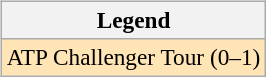<table>
<tr valign=top>
<td><br><table class=wikitable style=font-size:97%>
<tr>
<th>Legend</th>
</tr>
<tr bgcolor=moccasin>
<td>ATP Challenger Tour (0–1)</td>
</tr>
</table>
</td>
<td></td>
</tr>
</table>
